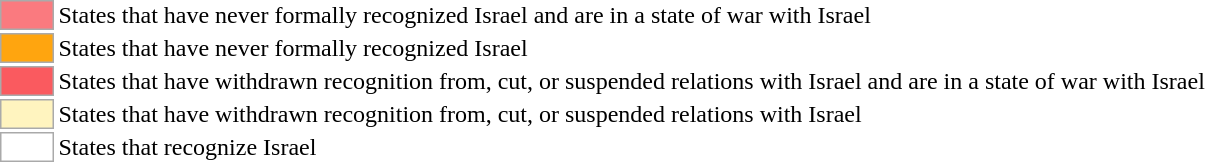<table>
<tr>
<td style="background:#fa7a7f; border:1px solid #aaa; width:2em;"></td>
<td>States that have never formally recognized Israel and are in a state of war with Israel</td>
</tr>
<tr>
<td style="background:#ffa50f; border:1px solid #aaa; width:2em;"></td>
<td>States that have never formally recognized Israel</td>
</tr>
<tr>
<td style="background:#fa5a5f; border:1px solid #aaa; width:2em;"></td>
<td>States that have withdrawn recognition from, cut, or suspended relations with Israel and are in a state of war with Israel</td>
</tr>
<tr>
<td style="background:#fff4bf; border:1px solid #aaa; width:2em;"></td>
<td>States that have withdrawn recognition from, cut, or suspended relations with Israel</td>
</tr>
<tr>
<td style="background:white;border:1px solid #aaa; width:2em;"></td>
<td>States that recognize Israel</td>
</tr>
</table>
